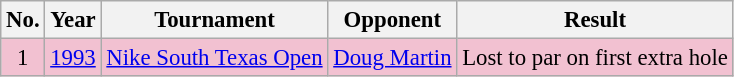<table class="wikitable" style="font-size:95%;">
<tr>
<th>No.</th>
<th>Year</th>
<th>Tournament</th>
<th>Opponent</th>
<th>Result</th>
</tr>
<tr style="background:#F2C1D1;">
<td align=center>1</td>
<td><a href='#'>1993</a></td>
<td><a href='#'>Nike South Texas Open</a></td>
<td> <a href='#'>Doug Martin</a></td>
<td>Lost to par on first extra hole</td>
</tr>
</table>
